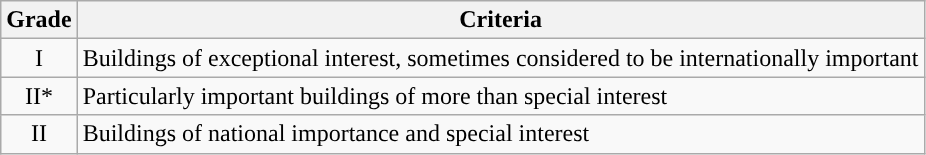<table class="wikitable">
<tr>
<th>Grade</th>
<th>Criteria</th>
</tr>
<tr>
<td align="center" >I</td>
<td>Buildings of exceptional interest, sometimes considered to be internationally important</td>
</tr>
<tr>
<td align="center" >II*</td>
<td>Particularly important buildings of more than special interest</td>
</tr>
<tr>
<td align="center" >II</td>
<td>Buildings of national importance and special interest</td>
</tr>
</table>
